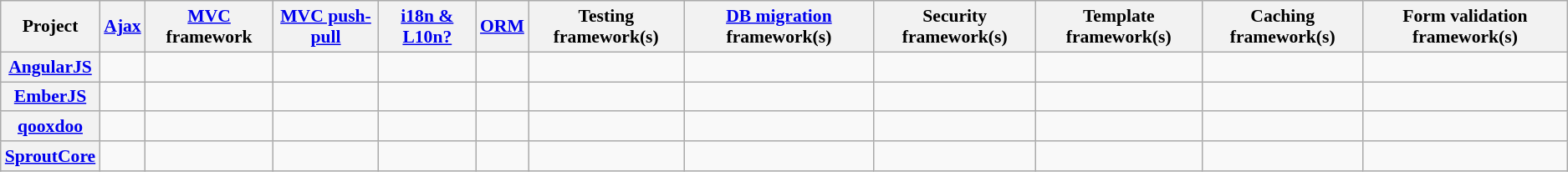<table class="wikitable sortable sort-under" style="font-size: 90%">
<tr>
<th>Project</th>
<th><a href='#'>Ajax</a></th>
<th><a href='#'>MVC</a> framework</th>
<th><a href='#'>MVC push-pull</a></th>
<th><a href='#'>i18n & L10n?</a></th>
<th><a href='#'>ORM</a></th>
<th>Testing framework(s)</th>
<th><a href='#'>DB migration</a> framework(s)</th>
<th>Security framework(s)</th>
<th>Template framework(s)</th>
<th>Caching framework(s)</th>
<th>Form validation framework(s)</th>
</tr>
<tr>
<th><a href='#'>AngularJS</a></th>
<td></td>
<td></td>
<td></td>
<td></td>
<td></td>
<td></td>
<td></td>
<td></td>
<td></td>
<td></td>
<td></td>
</tr>
<tr>
<th><a href='#'>EmberJS</a></th>
<td></td>
<td></td>
<td></td>
<td></td>
<td></td>
<td></td>
<td></td>
<td></td>
<td></td>
<td></td>
<td></td>
</tr>
<tr>
<th><a href='#'>qooxdoo</a></th>
<td></td>
<td></td>
<td></td>
<td></td>
<td></td>
<td></td>
<td></td>
<td></td>
<td></td>
<td></td>
<td></td>
</tr>
<tr>
<th><a href='#'>SproutCore</a></th>
<td></td>
<td></td>
<td></td>
<td></td>
<td></td>
<td></td>
<td></td>
<td></td>
<td></td>
<td></td>
</tr>
</table>
